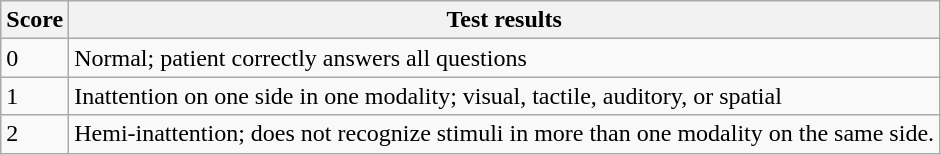<table class="wikitable">
<tr>
<th>Score</th>
<th>Test results</th>
</tr>
<tr>
<td>0</td>
<td>Normal; patient correctly answers all questions</td>
</tr>
<tr>
<td>1</td>
<td>Inattention on one side in one modality; visual, tactile, auditory, or spatial</td>
</tr>
<tr>
<td>2</td>
<td>Hemi-inattention; does not recognize stimuli in more than one modality on the same side.</td>
</tr>
</table>
